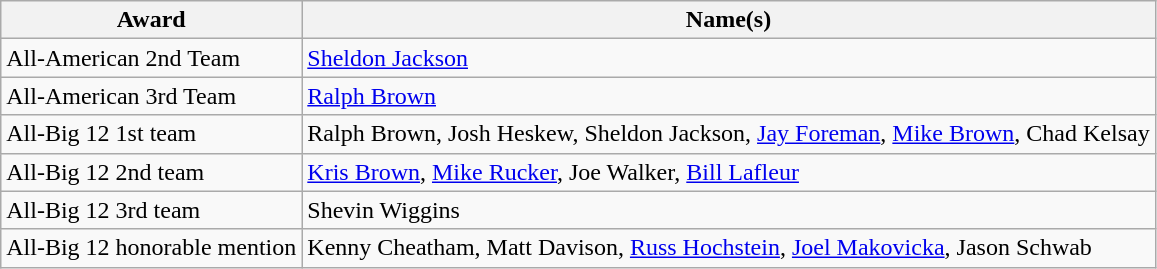<table class="wikitable">
<tr>
<th>Award</th>
<th>Name(s)</th>
</tr>
<tr>
<td>All-American 2nd Team</td>
<td><a href='#'>Sheldon Jackson</a></td>
</tr>
<tr>
<td>All-American 3rd Team</td>
<td><a href='#'>Ralph Brown</a></td>
</tr>
<tr>
<td>All-Big 12 1st team</td>
<td>Ralph Brown, Josh Heskew, Sheldon Jackson, <a href='#'>Jay Foreman</a>, <a href='#'>Mike Brown</a>, Chad Kelsay</td>
</tr>
<tr>
<td>All-Big 12 2nd team</td>
<td><a href='#'>Kris Brown</a>, <a href='#'>Mike Rucker</a>, Joe Walker, <a href='#'>Bill Lafleur</a></td>
</tr>
<tr>
<td>All-Big 12 3rd team</td>
<td>Shevin Wiggins</td>
</tr>
<tr>
<td>All-Big 12 honorable mention</td>
<td>Kenny Cheatham, Matt Davison, <a href='#'>Russ Hochstein</a>, <a href='#'>Joel Makovicka</a>, Jason Schwab</td>
</tr>
</table>
